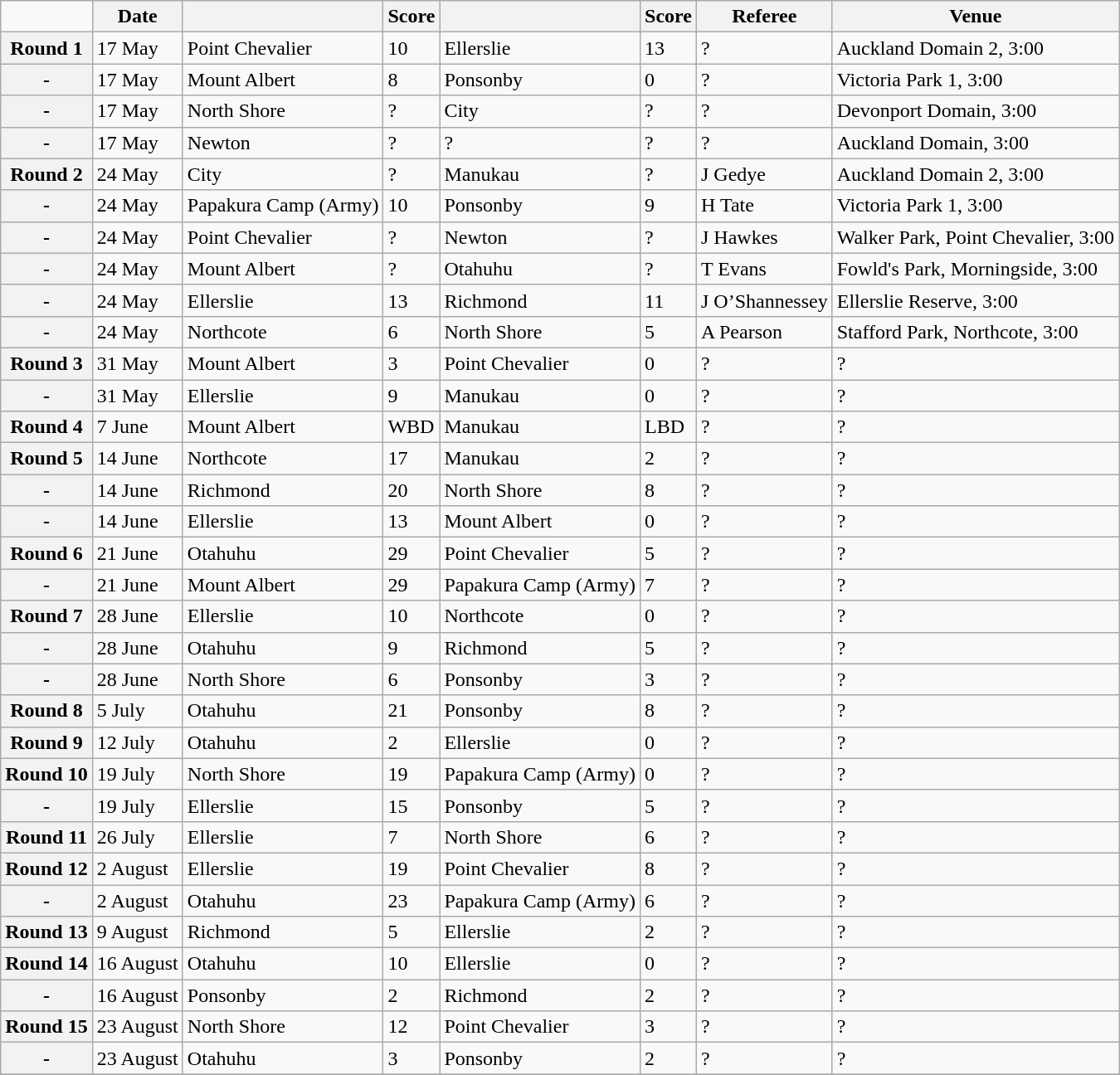<table class="wikitable mw-collapsible">
<tr>
<td></td>
<th scope="col">Date</th>
<th scope="col"></th>
<th scope="col">Score</th>
<th scope="col"></th>
<th scope="col">Score</th>
<th scope="col">Referee</th>
<th scope="col">Venue</th>
</tr>
<tr>
<th scope="row">Round 1</th>
<td>17 May </td>
<td>Point Chevalier</td>
<td>10</td>
<td>Ellerslie</td>
<td>13</td>
<td>?</td>
<td>Auckland Domain 2, 3:00</td>
</tr>
<tr>
<th scope="row">-</th>
<td>17 May</td>
<td>Mount Albert</td>
<td>8</td>
<td>Ponsonby</td>
<td>0</td>
<td>?</td>
<td>Victoria Park 1, 3:00</td>
</tr>
<tr>
<th scope="row">-</th>
<td>17 May</td>
<td>North Shore</td>
<td>?</td>
<td>City</td>
<td>?</td>
<td>?</td>
<td>Devonport Domain, 3:00</td>
</tr>
<tr>
<th scope="row">-</th>
<td>17 May</td>
<td>Newton</td>
<td>?</td>
<td>?</td>
<td>?</td>
<td>?</td>
<td>Auckland Domain, 3:00</td>
</tr>
<tr>
<th scope="row">Round 2</th>
<td>24 May </td>
<td>City</td>
<td>?</td>
<td>Manukau</td>
<td>?</td>
<td>J Gedye</td>
<td>Auckland Domain 2, 3:00</td>
</tr>
<tr>
<th scope="row">-</th>
<td>24 May</td>
<td>Papakura Camp (Army)</td>
<td>10</td>
<td>Ponsonby</td>
<td>9</td>
<td>H Tate</td>
<td>Victoria Park 1, 3:00</td>
</tr>
<tr>
<th scope="row">-</th>
<td>24 May</td>
<td>Point Chevalier</td>
<td>?</td>
<td>Newton</td>
<td>?</td>
<td>J Hawkes</td>
<td>Walker Park, Point Chevalier, 3:00</td>
</tr>
<tr>
<th scope="row">-</th>
<td>24 May</td>
<td>Mount Albert</td>
<td>?</td>
<td>Otahuhu</td>
<td>?</td>
<td>T Evans</td>
<td>Fowld's Park, Morningside, 3:00</td>
</tr>
<tr>
<th scope="row">-</th>
<td>24 May</td>
<td>Ellerslie</td>
<td>13</td>
<td>Richmond</td>
<td>11</td>
<td>J O’Shannessey</td>
<td>Ellerslie Reserve, 3:00</td>
</tr>
<tr>
<th scope="row">-</th>
<td>24 May</td>
<td>Northcote</td>
<td>6</td>
<td>North Shore</td>
<td>5</td>
<td>A Pearson</td>
<td>Stafford Park, Northcote, 3:00</td>
</tr>
<tr>
<th scope="row">Round 3</th>
<td>31 May </td>
<td>Mount Albert</td>
<td>3</td>
<td>Point Chevalier</td>
<td>0</td>
<td>?</td>
<td>?</td>
</tr>
<tr>
<th scope="row">-</th>
<td>31 May</td>
<td>Ellerslie</td>
<td>9</td>
<td>Manukau</td>
<td>0</td>
<td>?</td>
<td>?</td>
</tr>
<tr>
<th scope="row">Round 4</th>
<td>7 June </td>
<td>Mount Albert</td>
<td>WBD</td>
<td>Manukau</td>
<td>LBD</td>
<td>?</td>
<td>?</td>
</tr>
<tr>
<th scope="row">Round 5</th>
<td>14 June </td>
<td>Northcote</td>
<td>17</td>
<td>Manukau</td>
<td>2</td>
<td>?</td>
<td>?</td>
</tr>
<tr>
<th scope="row">-</th>
<td>14 June</td>
<td>Richmond</td>
<td>20</td>
<td>North Shore</td>
<td>8</td>
<td>?</td>
<td>?</td>
</tr>
<tr>
<th scope="row">-</th>
<td>14 June</td>
<td>Ellerslie</td>
<td>13</td>
<td>Mount Albert</td>
<td>0</td>
<td>?</td>
<td>?</td>
</tr>
<tr>
<th scope="row">Round 6</th>
<td>21 June </td>
<td>Otahuhu</td>
<td>29</td>
<td>Point Chevalier</td>
<td>5</td>
<td>?</td>
<td>?</td>
</tr>
<tr>
<th scope="row">-</th>
<td>21 June</td>
<td>Mount Albert</td>
<td>29</td>
<td>Papakura Camp (Army)</td>
<td>7</td>
<td>?</td>
<td>?</td>
</tr>
<tr>
<th scope="row">Round 7</th>
<td>28 June </td>
<td>Ellerslie</td>
<td>10</td>
<td>Northcote</td>
<td>0</td>
<td>?</td>
<td>?</td>
</tr>
<tr>
<th scope="row">-</th>
<td>28 June</td>
<td>Otahuhu</td>
<td>9</td>
<td>Richmond</td>
<td>5</td>
<td>?</td>
<td>?</td>
</tr>
<tr>
<th scope="row">-</th>
<td>28 June</td>
<td>North Shore</td>
<td>6</td>
<td>Ponsonby</td>
<td>3</td>
<td>?</td>
<td>?</td>
</tr>
<tr>
<th scope="row">Round 8</th>
<td>5 July </td>
<td>Otahuhu</td>
<td>21</td>
<td>Ponsonby</td>
<td>8</td>
<td>?</td>
<td>?</td>
</tr>
<tr>
<th scope="row">Round 9</th>
<td>12 July </td>
<td>Otahuhu</td>
<td>2</td>
<td>Ellerslie</td>
<td>0</td>
<td>?</td>
<td>?</td>
</tr>
<tr>
<th scope="row">Round 10</th>
<td>19 July </td>
<td>North Shore</td>
<td>19</td>
<td>Papakura Camp (Army)</td>
<td>0</td>
<td>?</td>
<td>?</td>
</tr>
<tr>
<th scope="row">-</th>
<td>19 July</td>
<td>Ellerslie</td>
<td>15</td>
<td>Ponsonby</td>
<td>5</td>
<td>?</td>
<td>?</td>
</tr>
<tr>
<th scope="row">Round 11</th>
<td>26 July </td>
<td>Ellerslie</td>
<td>7</td>
<td>North Shore</td>
<td>6</td>
<td>?</td>
<td>?</td>
</tr>
<tr>
<th scope="row">Round 12</th>
<td>2 August </td>
<td>Ellerslie</td>
<td>19</td>
<td>Point Chevalier</td>
<td>8</td>
<td>?</td>
<td>?</td>
</tr>
<tr>
<th scope="row">-</th>
<td>2 August</td>
<td>Otahuhu</td>
<td>23</td>
<td>Papakura Camp (Army)</td>
<td>6</td>
<td>?</td>
<td>?</td>
</tr>
<tr>
<th scope="row">Round 13</th>
<td>9 August </td>
<td>Richmond</td>
<td>5</td>
<td>Ellerslie</td>
<td>2</td>
<td>?</td>
<td>?</td>
</tr>
<tr>
<th scope="row">Round 14</th>
<td>16 August </td>
<td>Otahuhu</td>
<td>10</td>
<td>Ellerslie</td>
<td>0</td>
<td>?</td>
<td>?</td>
</tr>
<tr>
<th scope="row">-</th>
<td>16 August</td>
<td>Ponsonby</td>
<td>2</td>
<td>Richmond</td>
<td>2</td>
<td>?</td>
<td>?</td>
</tr>
<tr>
<th scope="row">Round 15</th>
<td>23 August </td>
<td>North Shore</td>
<td>12</td>
<td>Point Chevalier</td>
<td>3</td>
<td>?</td>
<td>?</td>
</tr>
<tr>
<th scope="row">-</th>
<td>23 August</td>
<td>Otahuhu</td>
<td>3</td>
<td>Ponsonby</td>
<td>2</td>
<td>?</td>
<td>?</td>
</tr>
<tr>
</tr>
</table>
